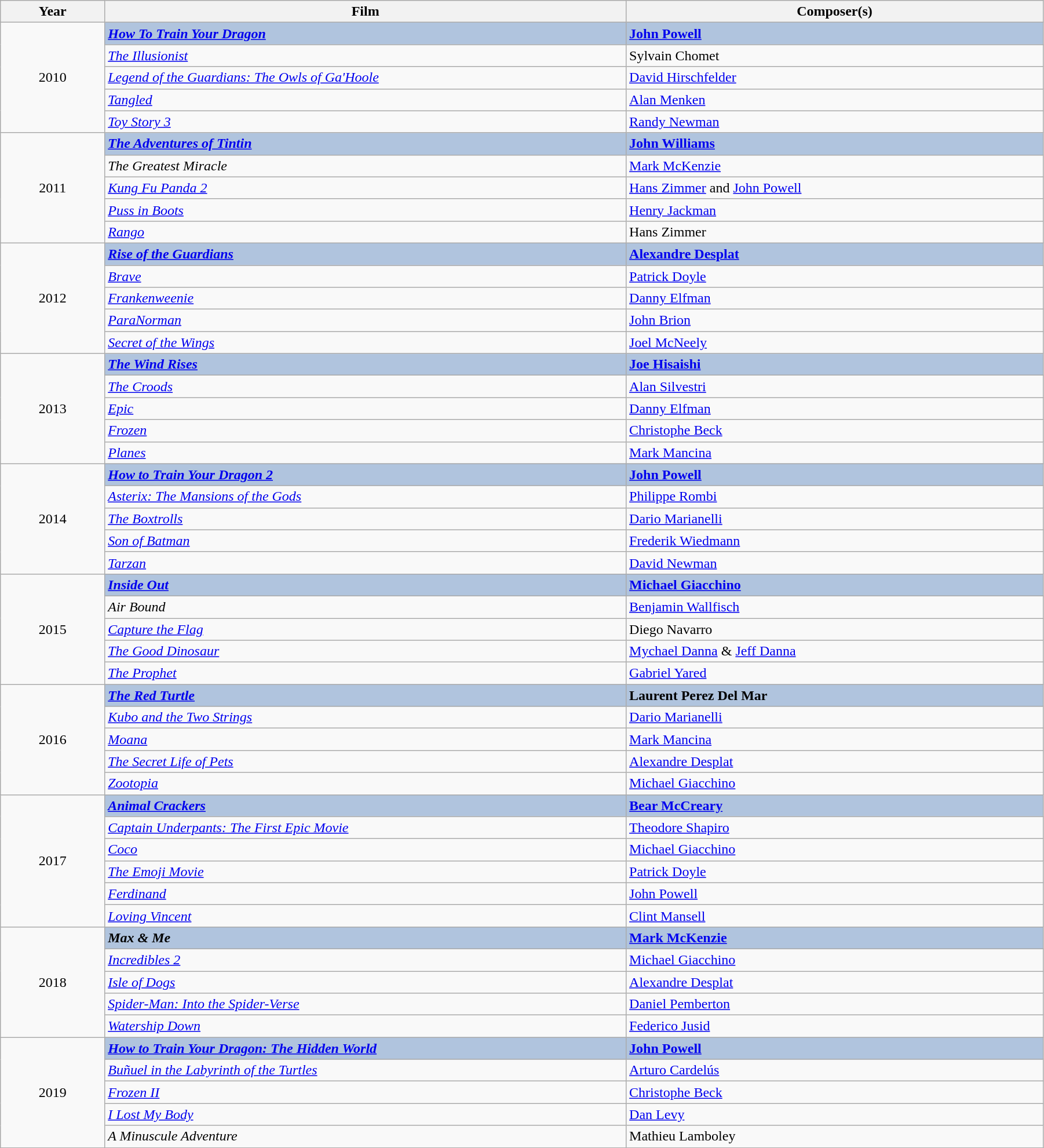<table class="wikitable" width="95%" cellpadding="5">
<tr>
<th width="10%">Year</th>
<th width="50%">Film</th>
<th width="40%">Composer(s)</th>
</tr>
<tr>
<td rowspan="5" style="text-align:center;">2010<br></td>
<td style="background:#B0C4DE;"><strong><em><a href='#'>How To Train Your Dragon</a></em></strong></td>
<td style="background:#B0C4DE;"><strong><a href='#'>John Powell</a></strong></td>
</tr>
<tr>
<td><em><a href='#'>The Illusionist</a></em></td>
<td>Sylvain Chomet</td>
</tr>
<tr>
<td><em><a href='#'>Legend of the Guardians: The Owls of Ga'Hoole</a></em></td>
<td><a href='#'>David Hirschfelder</a></td>
</tr>
<tr>
<td><em><a href='#'>Tangled</a></em></td>
<td><a href='#'>Alan Menken</a></td>
</tr>
<tr>
<td><em><a href='#'>Toy Story 3</a></em></td>
<td><a href='#'>Randy Newman</a></td>
</tr>
<tr>
<td rowspan="5" style="text-align:center;">2011<br></td>
<td style="background:#B0C4DE;"><strong><em><a href='#'>The Adventures of Tintin</a></em></strong></td>
<td style="background:#B0C4DE;"><strong><a href='#'>John Williams</a></strong></td>
</tr>
<tr>
<td><em>The Greatest Miracle</em></td>
<td><a href='#'>Mark McKenzie</a></td>
</tr>
<tr>
<td><em><a href='#'>Kung Fu Panda 2</a></em></td>
<td><a href='#'>Hans Zimmer</a> and <a href='#'>John Powell</a></td>
</tr>
<tr>
<td><em><a href='#'>Puss in Boots</a></em></td>
<td><a href='#'>Henry Jackman</a></td>
</tr>
<tr>
<td><em><a href='#'>Rango</a></em></td>
<td>Hans Zimmer</td>
</tr>
<tr>
<td rowspan="5" style="text-align:center;">2012<br></td>
<td style="background:#B0C4DE;"><strong><em><a href='#'>Rise of the Guardians</a></em></strong></td>
<td style="background:#B0C4DE;"><strong><a href='#'>Alexandre Desplat</a></strong></td>
</tr>
<tr>
<td><em><a href='#'>Brave</a></em></td>
<td><a href='#'>Patrick Doyle</a></td>
</tr>
<tr>
<td><em><a href='#'>Frankenweenie</a></em></td>
<td><a href='#'>Danny Elfman</a></td>
</tr>
<tr>
<td><em><a href='#'>ParaNorman</a></em></td>
<td><a href='#'>John Brion</a></td>
</tr>
<tr>
<td><em><a href='#'>Secret of the Wings</a></em></td>
<td><a href='#'>Joel McNeely</a></td>
</tr>
<tr>
<td rowspan="5" style="text-align:center;">2013<br></td>
<td style="background:#B0C4DE;"><strong><em><a href='#'>The Wind Rises</a></em></strong></td>
<td style="background:#B0C4DE;"><strong><a href='#'>Joe Hisaishi</a></strong></td>
</tr>
<tr>
<td><em><a href='#'>The Croods</a></em></td>
<td><a href='#'>Alan Silvestri</a></td>
</tr>
<tr>
<td><em><a href='#'>Epic</a></em></td>
<td><a href='#'>Danny Elfman</a></td>
</tr>
<tr>
<td><em><a href='#'>Frozen</a></em></td>
<td><a href='#'>Christophe Beck</a></td>
</tr>
<tr>
<td><em><a href='#'>Planes</a></em></td>
<td><a href='#'>Mark Mancina</a></td>
</tr>
<tr>
<td rowspan="5" style="text-align:center;">2014<br></td>
<td style="background:#B0C4DE;"><strong><em><a href='#'>How to Train Your Dragon 2</a></em></strong></td>
<td style="background:#B0C4DE;"><strong><a href='#'>John Powell</a></strong></td>
</tr>
<tr>
<td><em><a href='#'>Asterix: The Mansions of the Gods</a></em></td>
<td><a href='#'>Philippe Rombi</a></td>
</tr>
<tr>
<td><em><a href='#'>The Boxtrolls</a></em></td>
<td><a href='#'>Dario Marianelli</a></td>
</tr>
<tr>
<td><em><a href='#'>Son of Batman</a></em></td>
<td><a href='#'>Frederik Wiedmann</a></td>
</tr>
<tr>
<td><em><a href='#'>Tarzan</a></em></td>
<td><a href='#'>David Newman</a></td>
</tr>
<tr>
<td rowspan="5" style="text-align:center;">2015<br></td>
<td style="background:#B0C4DE;"><strong><em><a href='#'>Inside Out</a></em></strong></td>
<td style="background:#B0C4DE;"><strong><a href='#'>Michael Giacchino</a></strong></td>
</tr>
<tr>
<td><em>Air Bound</em></td>
<td><a href='#'>Benjamin Wallfisch</a></td>
</tr>
<tr>
<td><em><a href='#'>Capture the Flag</a></em></td>
<td>Diego Navarro</td>
</tr>
<tr>
<td><em><a href='#'>The Good Dinosaur</a></em></td>
<td><a href='#'>Mychael Danna</a> & <a href='#'>Jeff Danna</a></td>
</tr>
<tr>
<td><em><a href='#'>The Prophet</a></em></td>
<td><a href='#'>Gabriel Yared</a></td>
</tr>
<tr>
<td rowspan="5" style="text-align:center;">2016<br></td>
<td style="background:#B0C4DE;"><strong><em><a href='#'>The Red Turtle</a></em></strong></td>
<td style="background:#B0C4DE;"><strong>Laurent Perez Del Mar</strong></td>
</tr>
<tr>
<td><em><a href='#'>Kubo and the Two Strings</a></em></td>
<td><a href='#'>Dario Marianelli</a></td>
</tr>
<tr>
<td><em><a href='#'>Moana</a></em></td>
<td><a href='#'>Mark Mancina</a></td>
</tr>
<tr>
<td><em><a href='#'>The Secret Life of Pets</a></em></td>
<td><a href='#'>Alexandre Desplat</a></td>
</tr>
<tr>
<td><em><a href='#'>Zootopia</a></em></td>
<td><a href='#'>Michael Giacchino</a></td>
</tr>
<tr>
<td rowspan="6" style="text-align:center;">2017<br></td>
<td style="background:#B0C4DE;"><strong><em><a href='#'>Animal Crackers</a></em></strong></td>
<td style="background:#B0C4DE;"><strong><a href='#'>Bear McCreary</a></strong></td>
</tr>
<tr>
<td><em><a href='#'>Captain Underpants: The First Epic Movie</a></em></td>
<td><a href='#'>Theodore Shapiro</a></td>
</tr>
<tr>
<td><em><a href='#'>Coco</a></em></td>
<td><a href='#'>Michael Giacchino</a></td>
</tr>
<tr>
<td><em><a href='#'>The Emoji Movie</a></em></td>
<td><a href='#'>Patrick Doyle</a></td>
</tr>
<tr>
<td><em><a href='#'>Ferdinand</a></em></td>
<td><a href='#'>John Powell</a></td>
</tr>
<tr>
<td><em><a href='#'>Loving Vincent</a></em></td>
<td><a href='#'>Clint Mansell</a></td>
</tr>
<tr>
<td rowspan="5" style="text-align:center;">2018<br></td>
<td style="background:#B0C4DE;"><strong><em>Max & Me</em></strong></td>
<td style="background:#B0C4DE;"><strong><a href='#'>Mark McKenzie</a></strong></td>
</tr>
<tr>
<td><em><a href='#'>Incredibles 2</a></em></td>
<td><a href='#'>Michael Giacchino</a></td>
</tr>
<tr>
<td><em><a href='#'>Isle of Dogs</a></em></td>
<td><a href='#'>Alexandre Desplat</a></td>
</tr>
<tr>
<td><em><a href='#'>Spider-Man: Into the Spider-Verse</a></em></td>
<td><a href='#'>Daniel Pemberton</a></td>
</tr>
<tr>
<td><em><a href='#'>Watership Down</a></em></td>
<td><a href='#'>Federico Jusid</a></td>
</tr>
<tr>
<td rowspan="5" style="text-align:center;">2019<br></td>
<td style="background:#B0C4DE;"><strong><em><a href='#'>How to Train Your Dragon: The Hidden World</a></em></strong></td>
<td style="background:#B0C4DE;"><strong><a href='#'>John Powell</a></strong></td>
</tr>
<tr>
<td><em><a href='#'>Buñuel in the Labyrinth of the Turtles</a></em></td>
<td><a href='#'>Arturo Cardelús</a></td>
</tr>
<tr>
<td><em><a href='#'>Frozen II</a></em></td>
<td><a href='#'>Christophe Beck</a></td>
</tr>
<tr>
<td><em><a href='#'>I Lost My Body</a></em></td>
<td><a href='#'>Dan Levy</a></td>
</tr>
<tr>
<td><em>A Minuscule Adventure</em></td>
<td>Mathieu Lamboley</td>
</tr>
</table>
